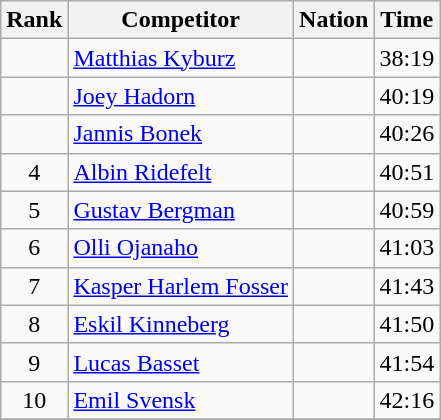<table class="wikitable sortable" style="text-align:left">
<tr>
<th data-sort-type="number">Rank</th>
<th class="unsortable">Competitor</th>
<th>Nation</th>
<th>Time</th>
</tr>
<tr>
<td style="text-align:center"></td>
<td><a href='#'>Matthias Kyburz</a></td>
<td></td>
<td style="text-align:right">38:19</td>
</tr>
<tr>
<td style="text-align:center"></td>
<td><a href='#'>Joey Hadorn</a></td>
<td></td>
<td style="text-align:right">40:19</td>
</tr>
<tr>
<td style="text-align:center"></td>
<td><a href='#'>Jannis Bonek</a></td>
<td></td>
<td style="text-align:right">40:26</td>
</tr>
<tr>
<td style="text-align:center">4</td>
<td><a href='#'>Albin Ridefelt</a></td>
<td></td>
<td style="text-align:right">40:51</td>
</tr>
<tr>
<td style="text-align:center">5</td>
<td><a href='#'>Gustav Bergman</a></td>
<td></td>
<td style="text-align:right">40:59</td>
</tr>
<tr>
<td style="text-align:center">6</td>
<td><a href='#'>Olli Ojanaho</a></td>
<td></td>
<td style="text-align:right">41:03</td>
</tr>
<tr>
<td style="text-align:center">7</td>
<td><a href='#'>Kasper Harlem Fosser</a></td>
<td></td>
<td style="text-align:right">41:43</td>
</tr>
<tr>
<td style="text-align:center">8</td>
<td><a href='#'>Eskil Kinneberg</a></td>
<td></td>
<td style="text-align:right">41:50</td>
</tr>
<tr>
<td style="text-align:center">9</td>
<td><a href='#'>Lucas Basset</a></td>
<td></td>
<td style="text-align:right">41:54</td>
</tr>
<tr>
<td style="text-align:center">10</td>
<td><a href='#'>Emil Svensk</a></td>
<td></td>
<td style="text-align:right">42:16</td>
</tr>
<tr>
</tr>
</table>
